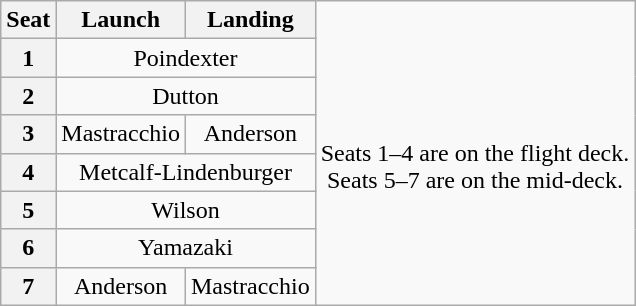<table class="wikitable" style="text-align:center">
<tr>
<th>Seat</th>
<th>Launch</th>
<th>Landing</th>
<td rowspan=8><br>Seats 1–4 are on the flight deck.<br>Seats 5–7 are on the mid-deck.</td>
</tr>
<tr>
<th>1</th>
<td colspan=2>Poindexter</td>
</tr>
<tr>
<th>2</th>
<td colspan=2>Dutton</td>
</tr>
<tr>
<th>3</th>
<td>Mastracchio</td>
<td>Anderson</td>
</tr>
<tr>
<th>4</th>
<td colspan=2>Metcalf-Lindenburger</td>
</tr>
<tr>
<th>5</th>
<td colspan=2>Wilson</td>
</tr>
<tr>
<th>6</th>
<td colspan=2>Yamazaki</td>
</tr>
<tr>
<th>7</th>
<td>Anderson</td>
<td>Mastracchio</td>
</tr>
</table>
